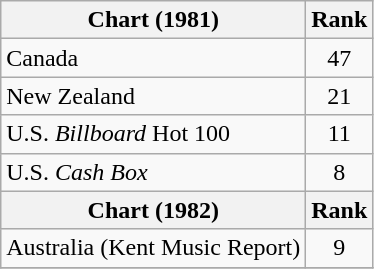<table class="wikitable sortable">
<tr>
<th>Chart (1981)</th>
<th style="text-align:center;">Rank</th>
</tr>
<tr>
<td>Canada</td>
<td style="text-align:center;">47</td>
</tr>
<tr>
<td>New Zealand</td>
<td style="text-align:center;">21</td>
</tr>
<tr>
<td>U.S. <em>Billboard</em> Hot 100</td>
<td style="text-align:center;">11</td>
</tr>
<tr>
<td>U.S. <em>Cash Box</em></td>
<td style="text-align:center;">8</td>
</tr>
<tr>
<th>Chart (1982)</th>
<th style="text-align:center;">Rank</th>
</tr>
<tr>
<td>Australia (Kent Music Report)</td>
<td style="text-align:center;">9</td>
</tr>
<tr>
</tr>
</table>
